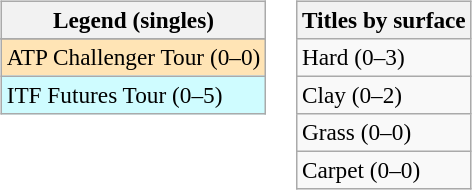<table>
<tr valign=top>
<td><br><table class=wikitable style=font-size:97%>
<tr>
<th>Legend (singles)</th>
</tr>
<tr bgcolor=e5d1cb>
</tr>
<tr bgcolor=moccasin>
<td>ATP Challenger Tour (0–0)</td>
</tr>
<tr bgcolor=cffcff>
<td>ITF Futures Tour (0–5)</td>
</tr>
</table>
</td>
<td><br><table class=wikitable style=font-size:97%>
<tr>
<th>Titles by surface</th>
</tr>
<tr>
<td>Hard (0–3)</td>
</tr>
<tr>
<td>Clay (0–2)</td>
</tr>
<tr>
<td>Grass (0–0)</td>
</tr>
<tr>
<td>Carpet (0–0)</td>
</tr>
</table>
</td>
</tr>
</table>
